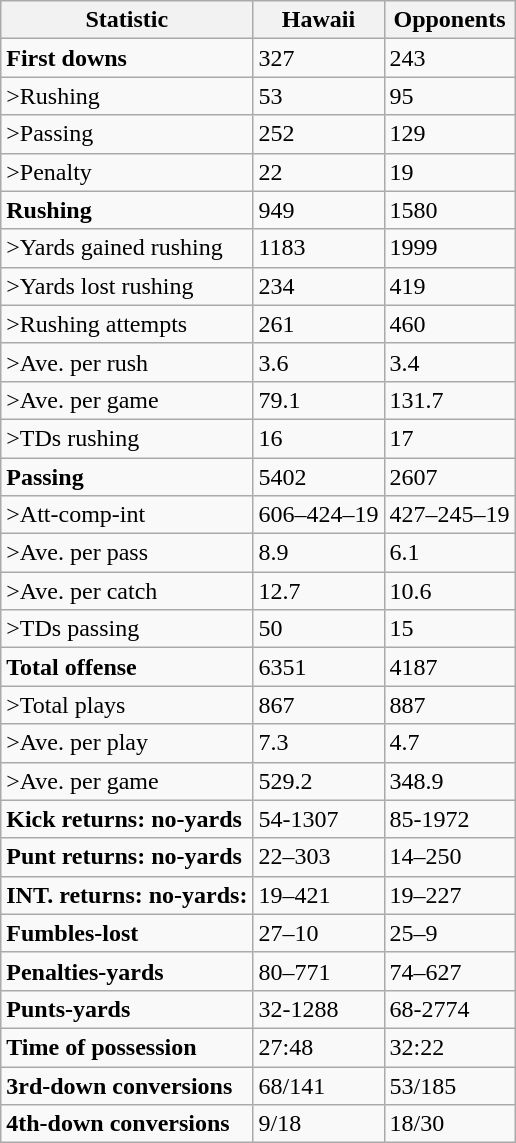<table class="wikitable" style="white-space:nowrap;">
<tr>
<th>Statistic</th>
<th>Hawaii</th>
<th>Opponents</th>
</tr>
<tr>
<td><strong>First downs</strong></td>
<td>327</td>
<td>243</td>
</tr>
<tr>
<td>>Rushing</td>
<td>53</td>
<td>95</td>
</tr>
<tr>
<td>>Passing</td>
<td>252</td>
<td>129</td>
</tr>
<tr>
<td>>Penalty</td>
<td>22</td>
<td>19</td>
</tr>
<tr>
<td><strong>Rushing</strong></td>
<td>949</td>
<td>1580</td>
</tr>
<tr>
<td>>Yards gained rushing</td>
<td>1183</td>
<td>1999</td>
</tr>
<tr>
<td>>Yards lost rushing</td>
<td>234</td>
<td>419</td>
</tr>
<tr>
<td>>Rushing attempts</td>
<td>261</td>
<td>460</td>
</tr>
<tr>
<td>>Ave. per rush</td>
<td>3.6</td>
<td>3.4</td>
</tr>
<tr>
<td>>Ave. per game</td>
<td>79.1</td>
<td>131.7</td>
</tr>
<tr>
<td>>TDs rushing</td>
<td>16</td>
<td>17</td>
</tr>
<tr>
<td><strong>Passing</strong></td>
<td>5402</td>
<td>2607</td>
</tr>
<tr>
<td>>Att-comp-int</td>
<td>606–424–19</td>
<td>427–245–19</td>
</tr>
<tr>
<td>>Ave. per pass</td>
<td>8.9</td>
<td>6.1</td>
</tr>
<tr>
<td>>Ave. per catch</td>
<td>12.7</td>
<td>10.6</td>
</tr>
<tr>
<td>>TDs passing</td>
<td>50</td>
<td>15</td>
</tr>
<tr>
<td><strong>Total offense</strong></td>
<td>6351</td>
<td>4187</td>
</tr>
<tr>
<td>>Total plays</td>
<td>867</td>
<td>887</td>
</tr>
<tr>
<td>>Ave. per play</td>
<td>7.3</td>
<td>4.7</td>
</tr>
<tr>
<td>>Ave. per game</td>
<td>529.2</td>
<td>348.9</td>
</tr>
<tr>
<td><strong>Kick returns: no-yards</strong></td>
<td>54-1307</td>
<td>85-1972</td>
</tr>
<tr>
<td><strong>Punt returns: no-yards</strong></td>
<td>22–303</td>
<td>14–250</td>
</tr>
<tr>
<td><strong>INT. returns: no-yards:</strong></td>
<td>19–421</td>
<td>19–227</td>
</tr>
<tr>
<td><strong>Fumbles-lost</strong></td>
<td>27–10</td>
<td>25–9</td>
</tr>
<tr>
<td><strong>Penalties-yards</strong></td>
<td>80–771</td>
<td>74–627</td>
</tr>
<tr>
<td><strong>Punts-yards</strong></td>
<td>32-1288</td>
<td>68-2774</td>
</tr>
<tr>
<td><strong>Time of possession</strong></td>
<td>27:48</td>
<td>32:22</td>
</tr>
<tr>
<td><strong>3rd-down conversions</strong></td>
<td>68/141</td>
<td>53/185</td>
</tr>
<tr>
<td><strong>4th-down conversions</strong></td>
<td>9/18</td>
<td>18/30</td>
</tr>
</table>
